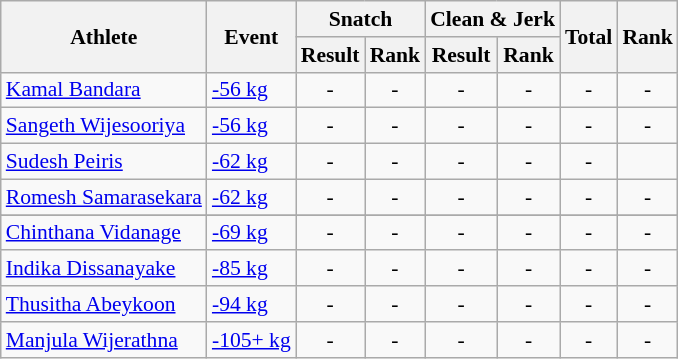<table class="wikitable" style="font-size:90%">
<tr>
<th rowspan="2">Athlete</th>
<th rowspan="2">Event</th>
<th colspan="2">Snatch</th>
<th colspan="2">Clean & Jerk</th>
<th rowspan="2">Total</th>
<th rowspan="2">Rank</th>
</tr>
<tr>
<th>Result</th>
<th>Rank</th>
<th>Result</th>
<th>Rank</th>
</tr>
<tr>
<td><a href='#'>Kamal Bandara</a></td>
<td><a href='#'>-56 kg</a></td>
<td align=center>-</td>
<td align=center>-</td>
<td align=center>-</td>
<td align=center>-</td>
<td align=center>-</td>
<td align=center>-</td>
</tr>
<tr>
<td><a href='#'>Sangeth Wijesooriya</a></td>
<td><a href='#'>-56 kg</a></td>
<td align=center>-</td>
<td align=center>-</td>
<td align=center>-</td>
<td align=center>-</td>
<td align=center>-</td>
<td align=center>-</td>
</tr>
<tr>
<td><a href='#'>Sudesh Peiris</a></td>
<td><a href='#'>-62 kg</a></td>
<td align=center>-</td>
<td align=center>-</td>
<td align=center>-</td>
<td align=center>-</td>
<td align=center>-</td>
<td align=center></td>
</tr>
<tr>
<td><a href='#'>Romesh Samarasekara</a></td>
<td><a href='#'>-62 kg</a></td>
<td align=center>-</td>
<td align=center>-</td>
<td align=center>-</td>
<td align=center>-</td>
<td align=center>-</td>
<td align=center>-</td>
</tr>
<tr>
</tr>
<tr>
<td><a href='#'>Chinthana Vidanage</a></td>
<td><a href='#'>-69 kg</a></td>
<td align=center>-</td>
<td align=center>-</td>
<td align=center>-</td>
<td align=center>-</td>
<td align=center>-</td>
<td align=center>-</td>
</tr>
<tr>
<td><a href='#'>Indika Dissanayake</a></td>
<td><a href='#'>-85 kg</a></td>
<td align=center>-</td>
<td align=center>-</td>
<td align=center>-</td>
<td align=center>-</td>
<td align=center>-</td>
<td align=center>-</td>
</tr>
<tr>
<td><a href='#'>Thusitha Abeykoon</a></td>
<td><a href='#'>-94 kg</a></td>
<td align=center>-</td>
<td align=center>-</td>
<td align=center>-</td>
<td align=center>-</td>
<td align=center>-</td>
<td align=center>-</td>
</tr>
<tr>
<td><a href='#'>Manjula Wijerathna</a></td>
<td><a href='#'>-105+ kg</a></td>
<td align=center>-</td>
<td align=center>-</td>
<td align=center>-</td>
<td align=center>-</td>
<td align=center>-</td>
<td align=center>-</td>
</tr>
</table>
